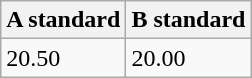<table class="wikitable" border="1" align="upright">
<tr>
<th>A standard</th>
<th>B standard</th>
</tr>
<tr>
<td>20.50</td>
<td>20.00</td>
</tr>
</table>
